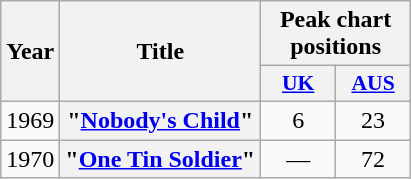<table class="wikitable plainrowheaders" style="text-align:center;" border="1">
<tr>
<th scope="col" rowspan="2">Year</th>
<th scope="col" rowspan="2">Title</th>
<th scope="col" colspan="2">Peak chart positions</th>
</tr>
<tr>
<th scope="col" style="width:3em;font-size:90%;"><a href='#'>UK</a><br></th>
<th scope="col" style="width:3em;font-size:90%;"><a href='#'>AUS</a><br></th>
</tr>
<tr>
<td>1969</td>
<th scope="row">"<a href='#'>Nobody's Child</a>"</th>
<td>6</td>
<td>23</td>
</tr>
<tr>
<td>1970</td>
<th scope="row">"<a href='#'>One Tin Soldier</a>"</th>
<td>—</td>
<td>72<br></td>
</tr>
</table>
